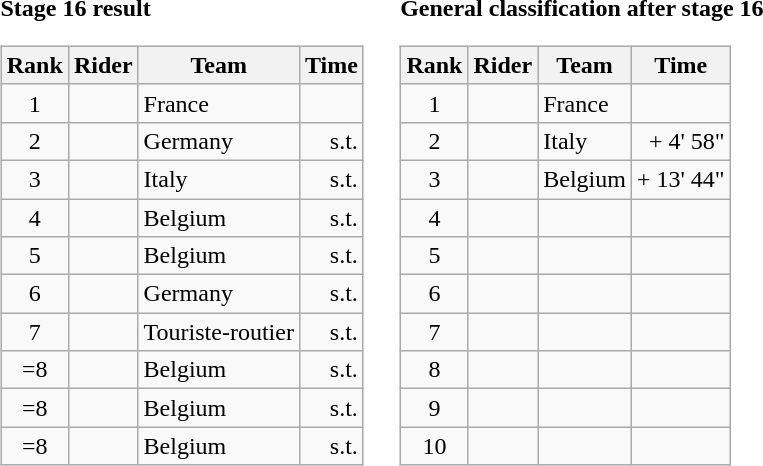<table>
<tr>
<td><strong>Stage 16 result</strong><br><table class="wikitable">
<tr>
<th scope="col">Rank</th>
<th scope="col">Rider</th>
<th scope="col">Team</th>
<th scope="col">Time</th>
</tr>
<tr>
<td style="text-align:center;">1</td>
<td></td>
<td>France</td>
<td style="text-align:right;"></td>
</tr>
<tr>
<td style="text-align:center;">2</td>
<td></td>
<td>Germany</td>
<td style="text-align:right;">s.t.</td>
</tr>
<tr>
<td style="text-align:center;">3</td>
<td></td>
<td>Italy</td>
<td style="text-align:right;">s.t.</td>
</tr>
<tr>
<td style="text-align:center;">4</td>
<td></td>
<td>Belgium</td>
<td style="text-align:right;">s.t.</td>
</tr>
<tr>
<td style="text-align:center;">5</td>
<td></td>
<td>Belgium</td>
<td style="text-align:right;">s.t.</td>
</tr>
<tr>
<td style="text-align:center;">6</td>
<td></td>
<td>Germany</td>
<td style="text-align:right;">s.t.</td>
</tr>
<tr>
<td style="text-align:center;">7</td>
<td></td>
<td>Touriste-routier</td>
<td style="text-align:right;">s.t.</td>
</tr>
<tr>
<td style="text-align:center;">=8</td>
<td></td>
<td>Belgium</td>
<td style="text-align:right;">s.t.</td>
</tr>
<tr>
<td style="text-align:center;">=8</td>
<td></td>
<td>Belgium</td>
<td style="text-align:right;">s.t.</td>
</tr>
<tr>
<td style="text-align:center;">=8</td>
<td></td>
<td>Belgium</td>
<td style="text-align:right;">s.t.</td>
</tr>
</table>
</td>
<td></td>
<td><strong>General classification after stage 16</strong><br><table class="wikitable">
<tr>
<th scope="col">Rank</th>
<th scope="col">Rider</th>
<th scope="col">Team</th>
<th scope="col">Time</th>
</tr>
<tr>
<td style="text-align:center;">1</td>
<td></td>
<td>France</td>
<td style="text-align:right;"></td>
</tr>
<tr>
<td style="text-align:center;">2</td>
<td></td>
<td>Italy</td>
<td style="text-align:right;">+ 4' 58"</td>
</tr>
<tr>
<td style="text-align:center;">3</td>
<td></td>
<td>Belgium</td>
<td style="text-align:right;">+ 13' 44"</td>
</tr>
<tr>
<td style="text-align:center;">4</td>
<td></td>
<td></td>
<td></td>
</tr>
<tr>
<td style="text-align:center;">5</td>
<td></td>
<td></td>
<td></td>
</tr>
<tr>
<td style="text-align:center;">6</td>
<td></td>
<td></td>
<td></td>
</tr>
<tr>
<td style="text-align:center;">7</td>
<td></td>
<td></td>
<td></td>
</tr>
<tr>
<td style="text-align:center;">8</td>
<td></td>
<td></td>
<td></td>
</tr>
<tr>
<td style="text-align:center;">9</td>
<td></td>
<td></td>
<td></td>
</tr>
<tr>
<td style="text-align:center;">10</td>
<td></td>
<td></td>
<td></td>
</tr>
</table>
</td>
</tr>
</table>
